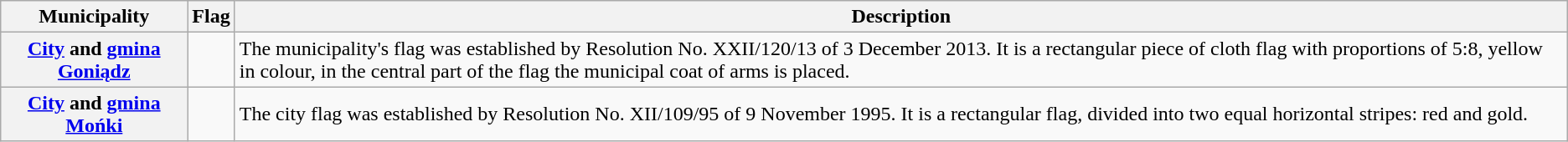<table class="wikitable sortable plainrowheaders">
<tr>
<th scope="col">Municipality</th>
<th scope="col" class="unsortable">Flag</th>
<th scope="col" class="unsortable">Description</th>
</tr>
<tr>
<th scope="row"><a href='#'>City</a> and <a href='#'>gmina Goniądz</a></th>
<td></td>
<td>The municipality's flag was established by Resolution No. XXII/120/13 of 3 December 2013. It is a rectangular piece of cloth flag with proportions of 5:8, yellow in colour, in the central part of the flag the municipal coat of arms is placed.</td>
</tr>
<tr>
<th scope="row"><a href='#'>City</a> and <a href='#'>gmina Mońki</a></th>
<td></td>
<td>The city flag was established by Resolution No. XII/109/95 of 9 November 1995. It is a rectangular flag, divided into two equal horizontal stripes: red and gold.</td>
</tr>
</table>
